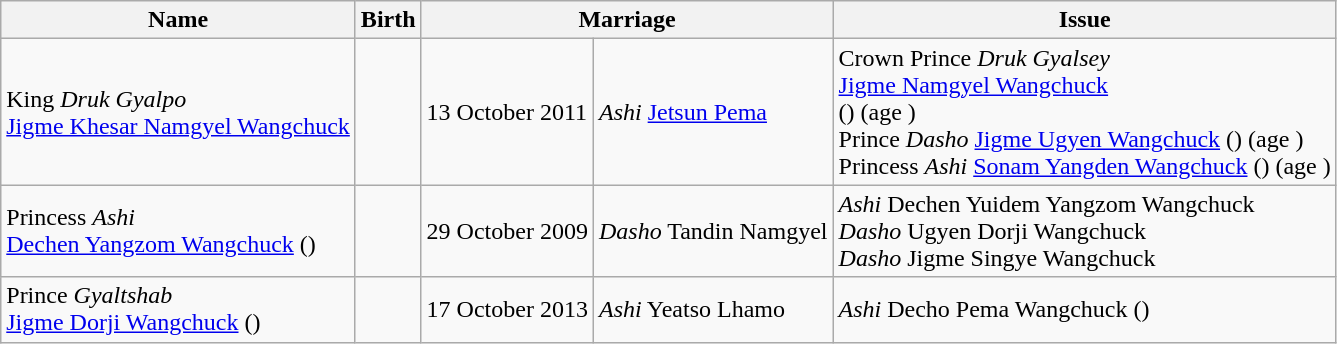<table class="wikitable">
<tr>
<th>Name</th>
<th>Birth</th>
<th colspan="2">Marriage</th>
<th>Issue</th>
</tr>
<tr>
<td>King <em>Druk Gyalpo</em><br><a href='#'>Jigme Khesar Namgyel Wangchuck</a></td>
<td></td>
<td>13 October 2011</td>
<td><em>Ashi</em> <a href='#'>Jetsun Pema</a></td>
<td>Crown Prince <em>Druk Gyalsey</em><br><a href='#'>Jigme Namgyel Wangchuck</a><br> () (age )<br>Prince <em>Dasho</em> <a href='#'>Jigme Ugyen Wangchuck</a> () (age )<br>Princess <em>Ashi</em> <a href='#'>Sonam Yangden Wangchuck</a> () (age )</td>
</tr>
<tr>
<td>Princess <em>Ashi</em><br><a href='#'>Dechen Yangzom Wangchuck</a> ()</td>
<td></td>
<td>29 October 2009</td>
<td><em>Dasho</em> Tandin Namgyel</td>
<td><em>Ashi</em> Dechen Yuidem Yangzom Wangchuck<br><em>Dasho</em> Ugyen Dorji Wangchuck<br><em>Dasho</em> Jigme Singye Wangchuck</td>
</tr>
<tr>
<td>Prince <em>Gyaltshab</em><br><a href='#'>Jigme Dorji Wangchuck</a> ()</td>
<td></td>
<td>17 October 2013</td>
<td><em>Ashi</em> Yeatso Lhamo</td>
<td><em>Ashi</em> Decho Pema Wangchuck ()</td>
</tr>
</table>
